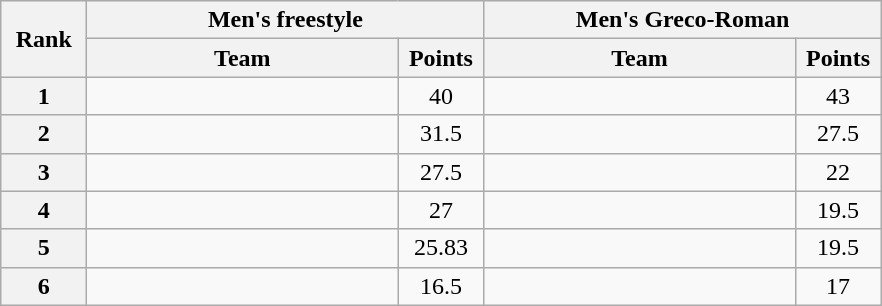<table class="wikitable" style="text-align:center;">
<tr>
<th width=50 rowspan="2">Rank</th>
<th colspan="2">Men's freestyle</th>
<th colspan="2">Men's Greco-Roman</th>
</tr>
<tr>
<th width=200>Team</th>
<th width=50>Points</th>
<th width=200>Team</th>
<th width=50>Points</th>
</tr>
<tr>
<th>1</th>
<td align=left></td>
<td>40</td>
<td align=left></td>
<td>43</td>
</tr>
<tr>
<th>2</th>
<td align=left></td>
<td>31.5</td>
<td align=left></td>
<td>27.5</td>
</tr>
<tr>
<th>3</th>
<td align=left></td>
<td>27.5</td>
<td align=left></td>
<td>22</td>
</tr>
<tr>
<th>4</th>
<td align=left></td>
<td>27</td>
<td align=left></td>
<td>19.5</td>
</tr>
<tr>
<th>5</th>
<td align=left></td>
<td>25.83</td>
<td align=left></td>
<td>19.5</td>
</tr>
<tr>
<th>6</th>
<td align=left></td>
<td>16.5</td>
<td align=left></td>
<td>17</td>
</tr>
</table>
